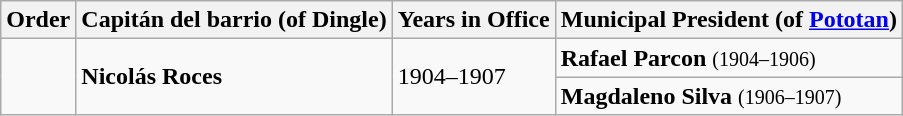<table class="wikitable">
<tr>
<th>Order</th>
<th>Capitán del barrio (of Dingle)</th>
<th>Years in Office</th>
<th>Municipal President (of <a href='#'>Pototan</a>)</th>
</tr>
<tr>
<td rowspan="2"></td>
<td rowspan="2"><strong>Nicolás Roces</strong></td>
<td rowspan="2">1904–1907</td>
<td><strong>Rafael Parcon</strong> <small>(1904</small><small>–190</small><small>6</small><small>)</small></td>
</tr>
<tr>
<td><strong>Magdaleno Silva</strong> <small>(1906–1907</small><small>)</small></td>
</tr>
</table>
